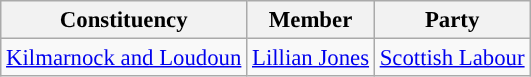<table class="wikitable" style="font-size: 95%;">
<tr>
<th>Constituency</th>
<th>Member</th>
<th colspan=1>Party</th>
</tr>
<tr>
<td><a href='#'>Kilmarnock and Loudoun</a></td>
<td><a href='#'>Lillian Jones</a></td>
<td style="background-color: "><a href='#'>Scottish Labour</a></td>
</tr>
</table>
